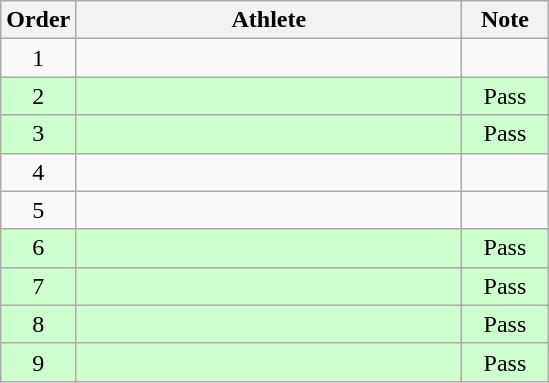<table class=wikitable style="text-align:center">
<tr>
<th width=40>Order</th>
<th width=250>Athlete</th>
<th width=50>Note</th>
</tr>
<tr>
<td>1</td>
<td align=left></td>
<td></td>
</tr>
<tr bgcolor="ccffcc">
<td>2</td>
<td align=left></td>
<td>Pass</td>
</tr>
<tr bgcolor="ccffcc">
<td>3</td>
<td align=left></td>
<td>Pass</td>
</tr>
<tr>
<td>4</td>
<td align=left></td>
<td></td>
</tr>
<tr>
<td>5</td>
<td align=left></td>
<td></td>
</tr>
<tr bgcolor="ccffcc">
<td>6</td>
<td align=left></td>
<td>Pass</td>
</tr>
<tr bgcolor="ccffcc">
<td>7</td>
<td align=left></td>
<td>Pass</td>
</tr>
<tr bgcolor="ccffcc">
<td>8</td>
<td align=left></td>
<td>Pass</td>
</tr>
<tr bgcolor="ccffcc">
<td>9</td>
<td align=left></td>
<td>Pass</td>
</tr>
</table>
